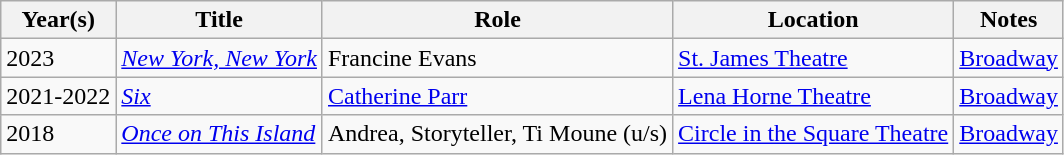<table class="wikitable">
<tr>
<th>Year(s)</th>
<th>Title</th>
<th>Role</th>
<th>Location</th>
<th>Notes</th>
</tr>
<tr>
<td>2023</td>
<td><em><a href='#'>New York, New York</a></em></td>
<td>Francine Evans</td>
<td><a href='#'>St. James Theatre</a></td>
<td><a href='#'>Broadway</a></td>
</tr>
<tr>
<td>2021-2022</td>
<td><em><a href='#'>Six</a></em></td>
<td><a href='#'>Catherine Parr</a></td>
<td><a href='#'>Lena Horne Theatre</a></td>
<td><a href='#'>Broadway</a></td>
</tr>
<tr>
<td>2018</td>
<td><em><a href='#'>Once on This Island</a></em></td>
<td>Andrea, Storyteller, Ti Moune (u/s)</td>
<td><a href='#'>Circle in the Square Theatre</a></td>
<td><a href='#'>Broadway</a></td>
</tr>
</table>
